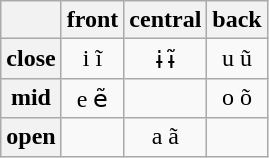<table class="wikitable" style="text-align:center">
<tr>
<th></th>
<th>front</th>
<th>central</th>
<th>back</th>
</tr>
<tr>
<th>close</th>
<td>i ĩ</td>
<td>ɨ ɨ̃</td>
<td>u ũ</td>
</tr>
<tr>
<th>mid</th>
<td>e ẽ</td>
<td></td>
<td>o õ</td>
</tr>
<tr>
<th>open</th>
<td></td>
<td>a ã</td>
<td></td>
</tr>
</table>
